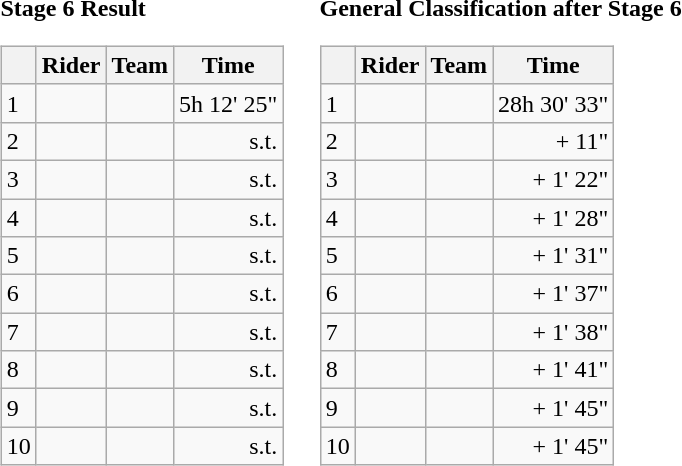<table>
<tr>
<td><strong>Stage 6 Result</strong><br><table class="wikitable">
<tr>
<th></th>
<th>Rider</th>
<th>Team</th>
<th>Time</th>
</tr>
<tr>
<td>1</td>
<td></td>
<td></td>
<td align="right">5h 12' 25"</td>
</tr>
<tr>
<td>2</td>
<td></td>
<td></td>
<td align="right">s.t.</td>
</tr>
<tr>
<td>3</td>
<td> </td>
<td></td>
<td align="right">s.t.</td>
</tr>
<tr>
<td>4</td>
<td></td>
<td></td>
<td align="right">s.t.</td>
</tr>
<tr>
<td>5</td>
<td></td>
<td></td>
<td align="right">s.t.</td>
</tr>
<tr>
<td>6</td>
<td></td>
<td></td>
<td align="right">s.t.</td>
</tr>
<tr>
<td>7</td>
<td></td>
<td></td>
<td align="right">s.t.</td>
</tr>
<tr>
<td>8</td>
<td> </td>
<td></td>
<td align="right">s.t.</td>
</tr>
<tr>
<td>9</td>
<td></td>
<td></td>
<td align="right">s.t.</td>
</tr>
<tr>
<td>10</td>
<td></td>
<td></td>
<td align="right">s.t.</td>
</tr>
</table>
</td>
<td></td>
<td><strong>General Classification after Stage 6</strong><br><table class="wikitable">
<tr>
<th></th>
<th>Rider</th>
<th>Team</th>
<th>Time</th>
</tr>
<tr>
<td>1</td>
<td> </td>
<td></td>
<td align="right">28h 30' 33"</td>
</tr>
<tr>
<td>2</td>
<td></td>
<td></td>
<td align="right">+ 11"</td>
</tr>
<tr>
<td>3</td>
<td> </td>
<td></td>
<td align="right">+ 1' 22"</td>
</tr>
<tr>
<td>4</td>
<td></td>
<td></td>
<td align="right">+ 1' 28"</td>
</tr>
<tr>
<td>5</td>
<td></td>
<td></td>
<td align="right">+ 1' 31"</td>
</tr>
<tr>
<td>6</td>
<td></td>
<td></td>
<td align="right">+ 1' 37"</td>
</tr>
<tr>
<td>7</td>
<td></td>
<td></td>
<td align="right">+ 1' 38"</td>
</tr>
<tr>
<td>8</td>
<td></td>
<td></td>
<td align="right">+ 1' 41"</td>
</tr>
<tr>
<td>9</td>
<td></td>
<td></td>
<td align="right">+ 1' 45"</td>
</tr>
<tr>
<td>10</td>
<td></td>
<td></td>
<td align="right">+ 1' 45"</td>
</tr>
</table>
</td>
</tr>
</table>
